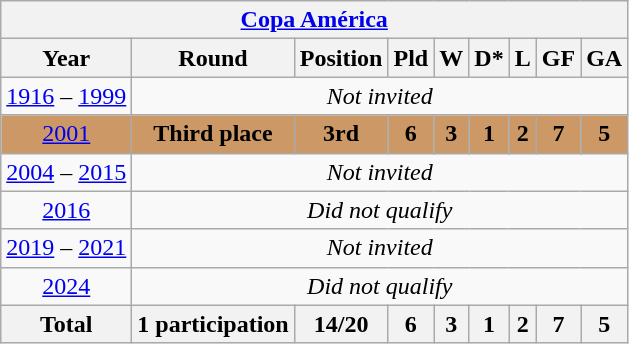<table class="wikitable">
<tr align=center>
<th colspan=9><a href='#'>Copa América</a></th>
</tr>
<tr>
<th>Year</th>
<th>Round</th>
<th>Position</th>
<th>Pld</th>
<th>W</th>
<th>D*</th>
<th>L</th>
<th>GF</th>
<th>GA</th>
</tr>
<tr align=center>
<td><a href='#'>1916</a> – <a href='#'>1999</a></td>
<td colspan=8><em>Not invited</em></td>
</tr>
<tr style="text-align:center; background:#c96;">
<td> <a href='#'>2001</a></td>
<td><strong>Third place</strong></td>
<td><strong>3rd</strong></td>
<td><strong>6</strong></td>
<td><strong>3</strong></td>
<td><strong>1</strong></td>
<td><strong>2</strong></td>
<td><strong>7</strong></td>
<td><strong>5</strong></td>
</tr>
<tr align=center>
<td><a href='#'>2004</a> – <a href='#'>2015</a></td>
<td colspan=8><em>Not invited</em></td>
</tr>
<tr align=center>
<td> <a href='#'>2016</a></td>
<td colspan=8><em>Did not qualify</em></td>
</tr>
<tr align=center>
<td><a href='#'>2019</a> – <a href='#'>2021</a></td>
<td colspan=8><em>Not invited</em></td>
</tr>
<tr align=center>
<td> <a href='#'>2024</a></td>
<td colspan=8><em>Did not qualify</em></td>
</tr>
<tr align=center>
<th>Total</th>
<th>1 participation</th>
<th>14/20</th>
<th>6</th>
<th>3</th>
<th>1</th>
<th>2</th>
<th>7</th>
<th>5</th>
</tr>
</table>
